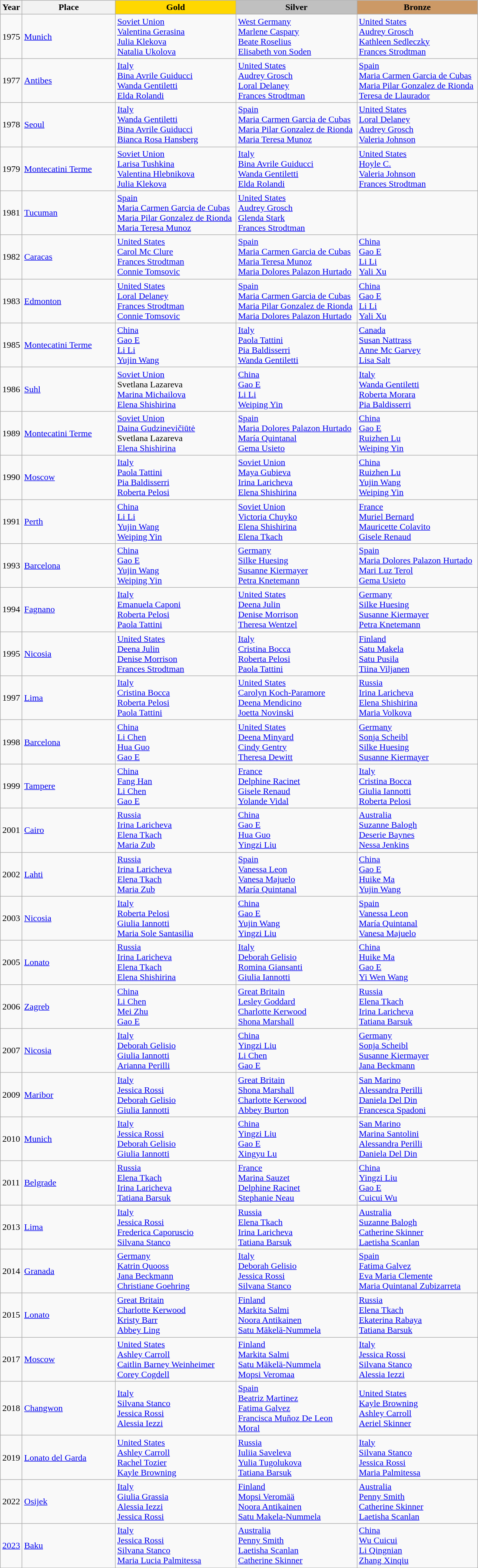<table class="wikitable">
<tr>
<th>Year</th>
<th width="160">Place</th>
<th style="background:gold"    width="210">Gold</th>
<th style="background:silver"  width="210">Silver</th>
<th style="background:#cc9966" width="210">Bronze</th>
</tr>
<tr>
<td>1975</td>
<td> <a href='#'>Munich</a></td>
<td> <a href='#'>Soviet Union</a><br><a href='#'>Valentina Gerasina</a><br><a href='#'>Julia Klekova</a><br><a href='#'>Natalia Ukolova</a></td>
<td> <a href='#'>West Germany</a><br><a href='#'>Marlene Caspary</a><br><a href='#'>Beate Roselius</a><br><a href='#'>Elisabeth von Soden</a></td>
<td> <a href='#'>United States</a><br><a href='#'>Audrey Grosch</a><br><a href='#'>Kathleen Sedleczky</a><br><a href='#'>Frances Strodtman</a></td>
</tr>
<tr>
<td>1977</td>
<td> <a href='#'>Antibes</a></td>
<td> <a href='#'>Italy</a><br><a href='#'>Bina Avrile Guiducci</a><br><a href='#'>Wanda Gentiletti</a><br><a href='#'>Elda Rolandi</a></td>
<td> <a href='#'>United States</a><br><a href='#'>Audrey Grosch</a><br><a href='#'>Loral Delaney</a><br><a href='#'>Frances Strodtman</a></td>
<td> <a href='#'>Spain</a><br><a href='#'>Maria Carmen Garcia de Cubas</a><br><a href='#'>Maria Pilar Gonzalez de Rionda</a><br><a href='#'>Teresa de Llaurador</a></td>
</tr>
<tr>
<td>1978</td>
<td> <a href='#'>Seoul</a></td>
<td> <a href='#'>Italy</a><br><a href='#'>Wanda Gentiletti</a><br><a href='#'>Bina Avrile Guiducci</a><br><a href='#'>Bianca Rosa Hansberg</a></td>
<td> <a href='#'>Spain</a><br><a href='#'>Maria Carmen Garcia de Cubas</a><br><a href='#'>Maria Pilar Gonzalez de Rionda</a><br><a href='#'>Maria Teresa Munoz</a></td>
<td> <a href='#'>United States</a><br><a href='#'>Loral Delaney</a><br><a href='#'>Audrey Grosch</a><br><a href='#'>Valeria Johnson</a></td>
</tr>
<tr>
<td>1979</td>
<td> <a href='#'>Montecatini Terme</a></td>
<td> <a href='#'>Soviet Union</a><br><a href='#'>Larisa Tushkina</a><br><a href='#'>Valentina Hlebnikova</a><br><a href='#'>Julia Klekova</a></td>
<td> <a href='#'>Italy</a><br><a href='#'>Bina Avrile Guiducci</a><br><a href='#'>Wanda Gentiletti</a><br><a href='#'>Elda Rolandi</a></td>
<td> <a href='#'>United States</a><br><a href='#'>Hoyle C.</a><br><a href='#'>Valeria Johnson</a><br><a href='#'>Frances Strodtman</a></td>
</tr>
<tr>
<td>1981</td>
<td> <a href='#'>Tucuman</a></td>
<td> <a href='#'>Spain</a><br><a href='#'>Maria Carmen Garcia de Cubas</a><br><a href='#'>Maria Pilar Gonzalez de Rionda</a><br><a href='#'>Maria Teresa Munoz</a></td>
<td> <a href='#'>United States</a><br><a href='#'>Audrey Grosch</a><br><a href='#'>Glenda Stark</a><br><a href='#'>Frances Strodtman</a></td>
<td></td>
</tr>
<tr>
<td>1982</td>
<td> <a href='#'>Caracas</a></td>
<td> <a href='#'>United States</a><br><a href='#'>Carol Mc Clure</a><br><a href='#'>Frances Strodtman</a><br><a href='#'>Connie Tomsovic</a></td>
<td> <a href='#'>Spain</a><br><a href='#'>Maria Carmen Garcia de Cubas</a><br><a href='#'>Maria Teresa Munoz</a><br><a href='#'>Maria Dolores Palazon Hurtado</a></td>
<td> <a href='#'>China</a><br><a href='#'>Gao E</a><br><a href='#'>Li Li</a><br><a href='#'>Yali Xu</a></td>
</tr>
<tr>
<td>1983</td>
<td> <a href='#'>Edmonton</a></td>
<td> <a href='#'>United States</a><br><a href='#'>Loral Delaney</a><br><a href='#'>Frances Strodtman</a><br><a href='#'>Connie Tomsovic</a></td>
<td> <a href='#'>Spain</a><br><a href='#'>Maria Carmen Garcia de Cubas</a><br><a href='#'>Maria Pilar Gonzalez de Rionda</a><br><a href='#'>Maria Dolores Palazon Hurtado</a></td>
<td> <a href='#'>China</a><br><a href='#'>Gao E</a><br><a href='#'>Li Li</a><br><a href='#'>Yali Xu</a></td>
</tr>
<tr>
<td>1985</td>
<td> <a href='#'>Montecatini Terme</a></td>
<td> <a href='#'>China</a><br><a href='#'>Gao E</a><br><a href='#'>Li Li</a><br><a href='#'>Yujin Wang</a></td>
<td> <a href='#'>Italy</a><br><a href='#'>Paola Tattini</a><br><a href='#'>Pia Baldisserri</a><br><a href='#'>Wanda Gentiletti</a></td>
<td> <a href='#'>Canada</a><br><a href='#'>Susan Nattrass</a><br><a href='#'>Anne Mc Garvey</a><br><a href='#'>Lisa Salt</a></td>
</tr>
<tr>
<td>1986</td>
<td> <a href='#'>Suhl</a></td>
<td> <a href='#'>Soviet Union</a><br>Svetlana Lazareva<br><a href='#'>Marina Michailova</a><br><a href='#'>Elena Shishirina</a></td>
<td> <a href='#'>China</a><br><a href='#'>Gao E</a><br><a href='#'>Li Li</a><br><a href='#'>Weiping Yin</a></td>
<td> <a href='#'>Italy</a><br><a href='#'>Wanda Gentiletti</a><br><a href='#'>Roberta Morara</a><br><a href='#'>Pia Baldisserri</a></td>
</tr>
<tr>
<td>1989</td>
<td> <a href='#'>Montecatini Terme</a></td>
<td> <a href='#'>Soviet Union</a><br><a href='#'>Daina Gudzinevičiūtė</a><br>Svetlana Lazareva<br><a href='#'>Elena Shishirina</a></td>
<td> <a href='#'>Spain</a><br><a href='#'>Maria Dolores Palazon Hurtado</a><br><a href='#'>María Quintanal</a><br><a href='#'>Gema Usieto</a></td>
<td> <a href='#'>China</a><br><a href='#'>Gao E</a><br><a href='#'>Ruizhen Lu</a><br><a href='#'>Weiping Yin</a></td>
</tr>
<tr>
<td>1990</td>
<td> <a href='#'>Moscow</a></td>
<td> <a href='#'>Italy</a><br><a href='#'>Paola Tattini</a><br><a href='#'>Pia Baldisserri</a><br><a href='#'>Roberta Pelosi</a></td>
<td> <a href='#'>Soviet Union</a><br><a href='#'>Maya Gubieva</a><br><a href='#'>Irina Laricheva</a><br><a href='#'>Elena Shishirina</a></td>
<td> <a href='#'>China</a><br><a href='#'>Ruizhen Lu</a><br><a href='#'>Yujin Wang</a><br><a href='#'>Weiping Yin</a></td>
</tr>
<tr>
<td>1991</td>
<td> <a href='#'>Perth</a></td>
<td> <a href='#'>China</a><br><a href='#'>Li Li</a><br><a href='#'>Yujin Wang</a><br><a href='#'>Weiping Yin</a></td>
<td> <a href='#'>Soviet Union</a><br><a href='#'>Victoria Chuyko</a><br><a href='#'>Elena Shishirina</a><br><a href='#'>Elena Tkach</a></td>
<td> <a href='#'>France</a><br><a href='#'>Muriel Bernard</a><br><a href='#'>Mauricette Colavito</a><br><a href='#'>Gisele Renaud</a></td>
</tr>
<tr>
<td>1993</td>
<td> <a href='#'>Barcelona</a></td>
<td> <a href='#'>China</a><br><a href='#'>Gao E</a><br><a href='#'>Yujin Wang</a><br><a href='#'>Weiping Yin</a></td>
<td> <a href='#'>Germany</a><br><a href='#'>Silke Huesing</a><br><a href='#'>Susanne Kiermayer</a><br><a href='#'>Petra Knetemann</a></td>
<td> <a href='#'>Spain</a><br><a href='#'>Maria Dolores Palazon Hurtado</a><br><a href='#'>Mari Luz Terol</a><br><a href='#'>Gema Usieto</a></td>
</tr>
<tr>
<td>1994</td>
<td> <a href='#'>Fagnano</a></td>
<td> <a href='#'>Italy</a><br><a href='#'>Emanuela Caponi</a><br><a href='#'>Roberta Pelosi</a><br><a href='#'>Paola Tattini</a></td>
<td> <a href='#'>United States</a><br><a href='#'>Deena Julin</a><br><a href='#'>Denise Morrison</a><br><a href='#'>Theresa Wentzel</a></td>
<td> <a href='#'>Germany</a><br><a href='#'>Silke Huesing</a><br><a href='#'>Susanne Kiermayer</a><br><a href='#'>Petra Knetemann</a></td>
</tr>
<tr>
<td>1995</td>
<td> <a href='#'>Nicosia</a></td>
<td> <a href='#'>United States</a><br><a href='#'>Deena Julin</a><br><a href='#'>Denise Morrison</a><br><a href='#'>Frances Strodtman</a></td>
<td> <a href='#'>Italy</a><br><a href='#'>Cristina Bocca</a><br><a href='#'>Roberta Pelosi</a><br><a href='#'>Paola Tattini</a></td>
<td> <a href='#'>Finland</a><br><a href='#'>Satu Makela</a><br><a href='#'>Satu Pusila</a><br><a href='#'>Tiina Viljanen</a></td>
</tr>
<tr>
<td>1997</td>
<td> <a href='#'>Lima</a></td>
<td> <a href='#'>Italy</a><br><a href='#'>Cristina Bocca</a><br><a href='#'>Roberta Pelosi</a><br><a href='#'>Paola Tattini</a></td>
<td> <a href='#'>United States</a><br><a href='#'>Carolyn Koch-Paramore</a><br><a href='#'>Deena Mendicino</a><br><a href='#'>Joetta Novinski</a></td>
<td> <a href='#'>Russia</a><br><a href='#'>Irina Laricheva</a><br><a href='#'>Elena Shishirina</a><br><a href='#'>Maria Volkova</a></td>
</tr>
<tr>
<td>1998</td>
<td> <a href='#'>Barcelona</a></td>
<td> <a href='#'>China</a><br><a href='#'>Li Chen</a><br><a href='#'>Hua Guo</a><br><a href='#'>Gao E</a></td>
<td> <a href='#'>United States</a><br><a href='#'>Deena Minyard</a><br><a href='#'>Cindy Gentry</a><br><a href='#'>Theresa Dewitt</a></td>
<td> <a href='#'>Germany</a><br><a href='#'>Sonja Scheibl</a><br><a href='#'>Silke Huesing</a><br><a href='#'>Susanne Kiermayer</a></td>
</tr>
<tr>
<td>1999</td>
<td> <a href='#'>Tampere</a></td>
<td> <a href='#'>China</a><br><a href='#'>Fang Han</a><br><a href='#'>Li Chen</a><br><a href='#'>Gao E</a></td>
<td> <a href='#'>France</a><br><a href='#'>Delphine Racinet</a><br><a href='#'>Gisele Renaud</a><br><a href='#'>Yolande Vidal</a></td>
<td> <a href='#'>Italy</a><br><a href='#'>Cristina Bocca</a><br><a href='#'>Giulia Iannotti</a><br><a href='#'>Roberta Pelosi</a></td>
</tr>
<tr>
<td>2001</td>
<td> <a href='#'>Cairo</a></td>
<td> <a href='#'>Russia</a><br><a href='#'>Irina Laricheva</a><br><a href='#'>Elena Tkach</a><br><a href='#'>Maria Zub</a></td>
<td> <a href='#'>China</a><br><a href='#'>Gao E</a><br><a href='#'>Hua Guo</a><br><a href='#'>Yingzi Liu</a></td>
<td> <a href='#'>Australia</a><br><a href='#'>Suzanne Balogh</a><br><a href='#'>Deserie Baynes</a><br><a href='#'>Nessa Jenkins</a></td>
</tr>
<tr>
<td>2002</td>
<td> <a href='#'>Lahti</a></td>
<td> <a href='#'>Russia</a><br><a href='#'>Irina Laricheva</a><br><a href='#'>Elena Tkach</a><br><a href='#'>Maria Zub</a></td>
<td> <a href='#'>Spain</a><br><a href='#'>Vanessa Leon</a><br><a href='#'>Vanesa Majuelo</a><br><a href='#'>María Quintanal</a></td>
<td> <a href='#'>China</a><br><a href='#'>Gao E</a><br><a href='#'>Huike Ma</a><br><a href='#'>Yujin Wang</a></td>
</tr>
<tr>
<td>2003</td>
<td> <a href='#'>Nicosia</a></td>
<td> <a href='#'>Italy</a><br><a href='#'>Roberta Pelosi</a><br><a href='#'>Giulia Iannotti</a><br><a href='#'>Maria Sole Santasilia</a></td>
<td> <a href='#'>China</a><br><a href='#'>Gao E</a><br><a href='#'>Yujin Wang</a><br><a href='#'>Yingzi Liu</a></td>
<td> <a href='#'>Spain</a><br><a href='#'>Vanessa Leon</a><br><a href='#'>María Quintanal</a><br><a href='#'>Vanesa Majuelo</a></td>
</tr>
<tr>
<td>2005</td>
<td> <a href='#'>Lonato</a></td>
<td> <a href='#'>Russia</a><br><a href='#'>Irina Laricheva</a><br><a href='#'>Elena Tkach</a><br><a href='#'>Elena Shishirina</a></td>
<td> <a href='#'>Italy</a><br><a href='#'>Deborah Gelisio</a><br><a href='#'>Romina Giansanti</a><br><a href='#'>Giulia Iannotti</a></td>
<td> <a href='#'>China</a><br><a href='#'>Huike Ma</a><br><a href='#'>Gao E</a><br><a href='#'>Yi Wen Wang</a></td>
</tr>
<tr>
<td>2006</td>
<td> <a href='#'>Zagreb</a></td>
<td> <a href='#'>China</a><br><a href='#'>Li Chen</a><br><a href='#'>Mei Zhu</a><br><a href='#'>Gao E</a></td>
<td> <a href='#'>Great Britain</a><br><a href='#'>Lesley Goddard</a><br><a href='#'>Charlotte Kerwood</a><br><a href='#'>Shona Marshall</a></td>
<td> <a href='#'>Russia</a><br><a href='#'>Elena Tkach</a><br><a href='#'>Irina Laricheva</a><br><a href='#'>Tatiana Barsuk</a></td>
</tr>
<tr>
<td>2007</td>
<td> <a href='#'>Nicosia</a></td>
<td> <a href='#'>Italy</a><br><a href='#'>Deborah Gelisio</a><br><a href='#'>Giulia Iannotti</a><br><a href='#'>Arianna Perilli</a></td>
<td> <a href='#'>China</a><br><a href='#'>Yingzi Liu</a><br><a href='#'>Li Chen</a><br><a href='#'>Gao E</a></td>
<td> <a href='#'>Germany</a><br><a href='#'>Sonja Scheibl</a><br><a href='#'>Susanne Kiermayer</a><br><a href='#'>Jana Beckmann</a></td>
</tr>
<tr>
<td>2009</td>
<td> <a href='#'>Maribor</a></td>
<td> <a href='#'>Italy</a><br><a href='#'>Jessica Rossi</a><br><a href='#'>Deborah Gelisio</a><br><a href='#'>Giulia Iannotti</a></td>
<td> <a href='#'>Great Britain</a><br><a href='#'>Shona Marshall</a><br><a href='#'>Charlotte Kerwood</a><br><a href='#'>Abbey Burton</a></td>
<td> <a href='#'>San Marino</a><br><a href='#'>Alessandra Perilli</a><br><a href='#'>Daniela Del Din</a><br><a href='#'>Francesca Spadoni</a></td>
</tr>
<tr>
<td>2010</td>
<td> <a href='#'>Munich</a></td>
<td> <a href='#'>Italy</a><br><a href='#'>Jessica Rossi</a><br><a href='#'>Deborah Gelisio</a><br><a href='#'>Giulia Iannotti</a></td>
<td> <a href='#'>China</a><br><a href='#'>Yingzi Liu</a><br><a href='#'>Gao E</a><br><a href='#'>Xingyu Lu</a></td>
<td> <a href='#'>San Marino</a><br><a href='#'>Marina Santolini</a><br><a href='#'>Alessandra Perilli</a><br><a href='#'>Daniela Del Din</a></td>
</tr>
<tr>
<td>2011</td>
<td> <a href='#'>Belgrade</a></td>
<td> <a href='#'>Russia</a><br><a href='#'>Elena Tkach</a><br><a href='#'>Irina Laricheva</a><br><a href='#'>Tatiana Barsuk</a></td>
<td> <a href='#'>France</a><br><a href='#'>Marina Sauzet</a><br><a href='#'>Delphine Racinet</a><br><a href='#'>Stephanie Neau</a></td>
<td> <a href='#'>China</a><br><a href='#'>Yingzi Liu</a><br><a href='#'>Gao E</a><br><a href='#'>Cuicui Wu</a></td>
</tr>
<tr>
<td>2013</td>
<td> <a href='#'>Lima</a></td>
<td> <a href='#'>Italy</a><br><a href='#'>Jessica Rossi</a><br><a href='#'>Frederica Caporuscio</a><br><a href='#'>Silvana Stanco</a></td>
<td> <a href='#'>Russia</a><br><a href='#'>Elena Tkach</a><br><a href='#'>Irina Laricheva</a><br><a href='#'>Tatiana Barsuk</a></td>
<td> <a href='#'>Australia</a><br><a href='#'>Suzanne Balogh</a><br><a href='#'>Catherine Skinner</a><br><a href='#'>Laetisha Scanlan</a></td>
</tr>
<tr>
<td>2014</td>
<td> <a href='#'>Granada</a></td>
<td> <a href='#'>Germany</a><br><a href='#'>Katrin Quooss</a><br><a href='#'>Jana Beckmann</a><br><a href='#'>Christiane Goehring</a></td>
<td> <a href='#'>Italy</a><br><a href='#'>Deborah Gelisio</a><br><a href='#'>Jessica Rossi</a><br><a href='#'>Silvana Stanco</a></td>
<td> <a href='#'>Spain</a><br><a href='#'>Fatima Galvez</a><br><a href='#'>Eva Maria Clemente</a><br><a href='#'>Maria Quintanal Zubizarreta</a></td>
</tr>
<tr>
<td>2015</td>
<td> <a href='#'>Lonato</a></td>
<td> <a href='#'>Great Britain</a><br><a href='#'>Charlotte Kerwood</a><br><a href='#'>Kristy Barr</a><br><a href='#'>Abbey Ling</a></td>
<td> <a href='#'>Finland</a><br><a href='#'>Markita Salmi</a><br><a href='#'>Noora Antikainen</a><br><a href='#'>Satu Mäkelä-Nummela</a></td>
<td> <a href='#'>Russia</a><br><a href='#'>Elena Tkach</a><br><a href='#'>Ekaterina Rabaya</a><br><a href='#'>Tatiana Barsuk</a></td>
</tr>
<tr>
<td>2017</td>
<td> <a href='#'>Moscow</a></td>
<td> <a href='#'>United States</a><br><a href='#'>Ashley Carroll</a><br><a href='#'>Caitlin Barney Weinheimer</a><br><a href='#'>Corey Cogdell</a></td>
<td> <a href='#'>Finland</a><br><a href='#'>Markita Salmi</a><br><a href='#'>Satu Mäkelä-Nummela</a><br><a href='#'>Mopsi Veromaa</a></td>
<td> <a href='#'>Italy</a><br><a href='#'>Jessica Rossi</a><br><a href='#'>Silvana Stanco</a><br><a href='#'>Alessia Iezzi</a></td>
</tr>
<tr>
<td>2018</td>
<td> <a href='#'>Changwon</a></td>
<td> <a href='#'>Italy</a><br><a href='#'>Silvana Stanco</a><br><a href='#'>Jessica Rossi</a><br><a href='#'>Alessia Iezzi</a></td>
<td> <a href='#'>Spain</a><br><a href='#'>Beatriz Martinez</a><br><a href='#'>Fatima Galvez</a><br><a href='#'>Francisca Muñoz De Leon Moral</a></td>
<td> <a href='#'>United States</a><br><a href='#'>Kayle Browning</a><br><a href='#'>Ashley Carroll</a><br><a href='#'>Aeriel Skinner</a></td>
</tr>
<tr>
<td>2019</td>
<td> <a href='#'>Lonato del Garda</a></td>
<td> <a href='#'>United States</a><br><a href='#'>Ashley Carroll</a><br><a href='#'>Rachel Tozier</a><br><a href='#'>Kayle Browning</a></td>
<td> <a href='#'>Russia</a><br><a href='#'>Iuliia Saveleva</a><br><a href='#'>Yulia Tugolukova</a><br><a href='#'>Tatiana Barsuk</a></td>
<td> <a href='#'>Italy</a><br><a href='#'>Silvana Stanco</a><br><a href='#'>Jessica Rossi</a><br><a href='#'>Maria Palmitessa</a></td>
</tr>
<tr>
<td>2022</td>
<td> <a href='#'>Osijek</a></td>
<td> <a href='#'>Italy</a><br><a href='#'>Giulia Grassia</a><br><a href='#'>Alessia Iezzi</a><br><a href='#'>Jessica Rossi</a></td>
<td> <a href='#'>Finland</a><br><a href='#'>Mopsi Veromää</a><br><a href='#'>Noora Antikainen</a><br><a href='#'>Satu Makela-Nummela</a></td>
<td> <a href='#'>Australia</a><br><a href='#'>Penny Smith</a><br><a href='#'>Catherine Skinner</a><br><a href='#'>Laetisha Scanlan</a></td>
</tr>
<tr>
<td><a href='#'>2023</a></td>
<td> <a href='#'>Baku</a></td>
<td> <a href='#'>Italy</a><br><a href='#'>Jessica Rossi</a><br><a href='#'>Silvana Stanco</a><br><a href='#'>Maria Lucia Palmitessa</a></td>
<td> <a href='#'>Australia</a><br><a href='#'>Penny Smith</a><br><a href='#'>Laetisha Scanlan</a><br><a href='#'>Catherine Skinner</a></td>
<td> <a href='#'>China</a><br><a href='#'>Wu Cuicui</a><br><a href='#'>Li Qingnian</a><br><a href='#'>Zhang Xinqiu</a></td>
</tr>
<tr>
</tr>
</table>
